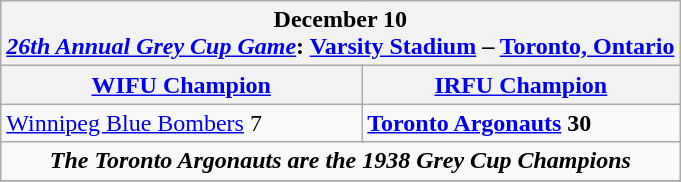<table class="wikitable">
<tr>
<th bgcolor="#DDDDDD" colspan=4>December 10<br><a href='#'><em>26th Annual Grey Cup Game</em></a>: <a href='#'>Varsity Stadium</a> – <a href='#'>Toronto, Ontario</a></th>
</tr>
<tr>
<th><a href='#'>WIFU Champion</a></th>
<th><a href='#'>IRFU Champion</a></th>
</tr>
<tr>
<td><a href='#'>Winnipeg Blue Bombers</a> 7</td>
<td><strong><a href='#'>Toronto Argonauts</a> 30</strong></td>
</tr>
<tr>
<td align="center" colspan=4><strong><em>The Toronto Argonauts are the 1938 Grey Cup Champions</em></strong></td>
</tr>
<tr>
</tr>
</table>
